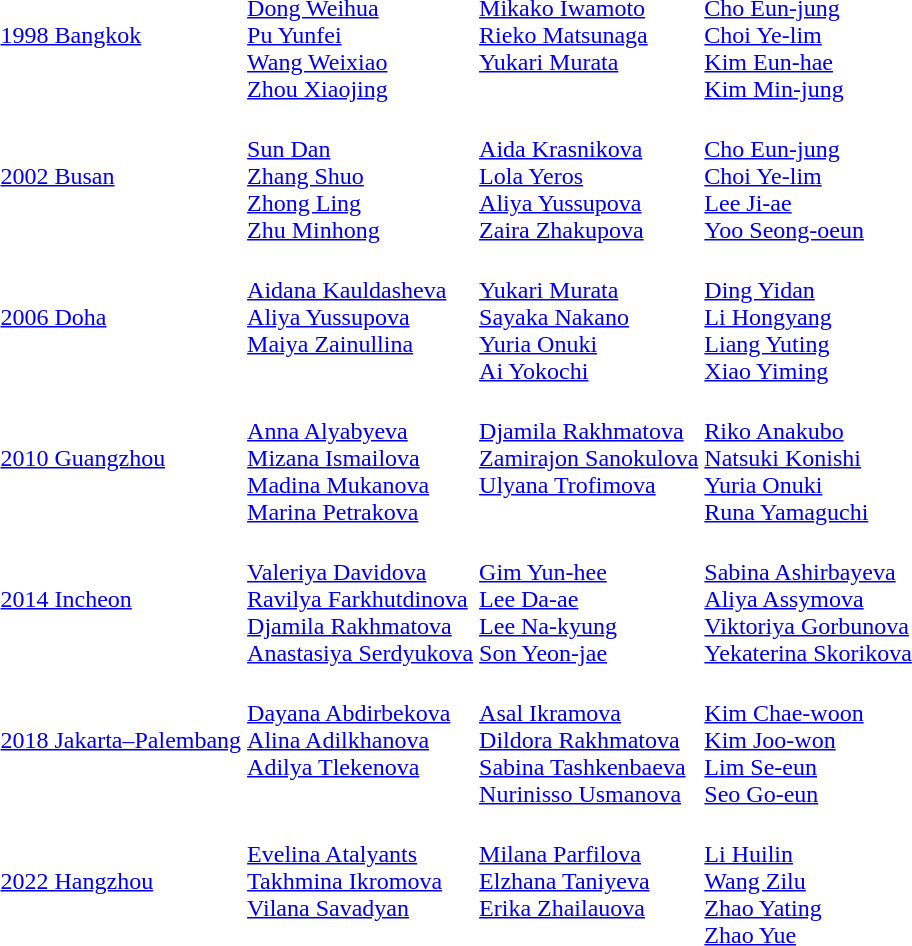<table>
<tr>
<td><a href='#'>1998 Bangkok</a></td>
<td><br><a href='#'>Dong Weihua</a><br><a href='#'>Pu Yunfei</a><br><a href='#'>Wang Weixiao</a><br><a href='#'>Zhou Xiaojing</a></td>
<td valign=top><br><a href='#'>Mikako Iwamoto</a><br><a href='#'>Rieko Matsunaga</a><br><a href='#'>Yukari Murata</a></td>
<td><br><a href='#'>Cho Eun-jung</a><br><a href='#'>Choi Ye-lim</a><br><a href='#'>Kim Eun-hae</a><br><a href='#'>Kim Min-jung</a></td>
</tr>
<tr>
<td><a href='#'>2002 Busan</a></td>
<td><br><a href='#'>Sun Dan</a><br><a href='#'>Zhang Shuo</a><br><a href='#'>Zhong Ling</a><br><a href='#'>Zhu Minhong</a></td>
<td><br><a href='#'>Aida Krasnikova</a><br><a href='#'>Lola Yeros</a><br><a href='#'>Aliya Yussupova</a><br><a href='#'>Zaira Zhakupova</a></td>
<td><br><a href='#'>Cho Eun-jung</a><br><a href='#'>Choi Ye-lim</a><br><a href='#'>Lee Ji-ae</a><br><a href='#'>Yoo Seong-oeun</a></td>
</tr>
<tr>
<td><a href='#'>2006 Doha</a></td>
<td valign=top><br><a href='#'>Aidana Kauldasheva</a><br><a href='#'>Aliya Yussupova</a><br><a href='#'>Maiya Zainullina</a></td>
<td><br><a href='#'>Yukari Murata</a><br><a href='#'>Sayaka Nakano</a><br><a href='#'>Yuria Onuki</a><br><a href='#'>Ai Yokochi</a></td>
<td><br><a href='#'>Ding Yidan</a><br><a href='#'>Li Hongyang</a><br><a href='#'>Liang Yuting</a><br><a href='#'>Xiao Yiming</a></td>
</tr>
<tr>
<td><a href='#'>2010 Guangzhou</a></td>
<td><br><a href='#'>Anna Alyabyeva</a><br><a href='#'>Mizana Ismailova</a><br><a href='#'>Madina Mukanova</a><br><a href='#'>Marina Petrakova</a></td>
<td valign=top><br><a href='#'>Djamila Rakhmatova</a><br><a href='#'>Zamirajon Sanokulova</a><br><a href='#'>Ulyana Trofimova</a></td>
<td><br><a href='#'>Riko Anakubo</a><br><a href='#'>Natsuki Konishi</a><br><a href='#'>Yuria Onuki</a><br><a href='#'>Runa Yamaguchi</a></td>
</tr>
<tr>
<td><a href='#'>2014 Incheon</a></td>
<td><br><a href='#'>Valeriya Davidova</a><br><a href='#'>Ravilya Farkhutdinova</a><br><a href='#'>Djamila Rakhmatova</a><br><a href='#'>Anastasiya Serdyukova</a></td>
<td><br><a href='#'>Gim Yun-hee</a><br><a href='#'>Lee Da-ae</a><br><a href='#'>Lee Na-kyung</a><br><a href='#'>Son Yeon-jae</a></td>
<td><br><a href='#'>Sabina Ashirbayeva</a><br><a href='#'>Aliya Assymova</a><br><a href='#'>Viktoriya Gorbunova</a><br><a href='#'>Yekaterina Skorikova</a></td>
</tr>
<tr>
<td><a href='#'>2018 Jakarta–Palembang</a></td>
<td valign=top><br><a href='#'>Dayana Abdirbekova</a><br><a href='#'>Alina Adilkhanova</a><br><a href='#'>Adilya Tlekenova</a></td>
<td><br><a href='#'>Asal Ikramova</a><br><a href='#'>Dildora Rakhmatova</a><br><a href='#'>Sabina Tashkenbaeva</a><br><a href='#'>Nurinisso Usmanova</a></td>
<td><br><a href='#'>Kim Chae-woon</a><br><a href='#'>Kim Joo-won</a><br><a href='#'>Lim Se-eun</a><br><a href='#'>Seo Go-eun</a></td>
</tr>
<tr>
<td><a href='#'>2022 Hangzhou</a></td>
<td valign=top><br><a href='#'>Evelina Atalyants</a><br><a href='#'>Takhmina Ikromova</a><br><a href='#'>Vilana Savadyan</a></td>
<td valign=top><br><a href='#'>Milana Parfilova</a><br><a href='#'>Elzhana Taniyeva</a><br><a href='#'>Erika Zhailauova</a></td>
<td><br><a href='#'>Li Huilin</a><br><a href='#'>Wang Zilu</a><br><a href='#'>Zhao Yating</a><br><a href='#'>Zhao Yue</a></td>
</tr>
</table>
